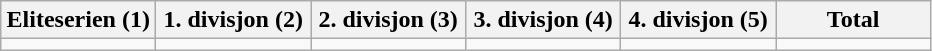<table class="wikitable">
<tr>
<th width="16.6%">Eliteserien (1)</th>
<th width="16.6%">1. divisjon (2)</th>
<th width="16.6%">2. divisjon (3)</th>
<th width="16.6%">3. divisjon (4)</th>
<th width="16.6%">4. divisjon (5)</th>
<th width="16.6%">Total</th>
</tr>
<tr>
<td></td>
<td></td>
<td></td>
<td></td>
<td></td>
<td></td>
</tr>
</table>
